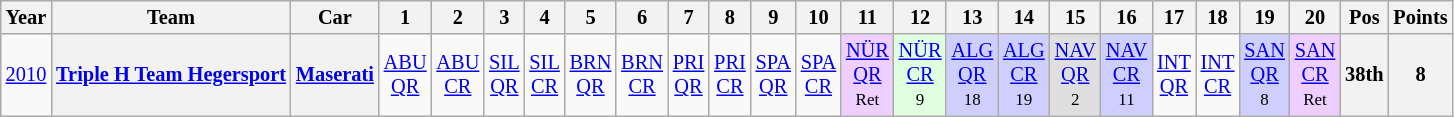<table class="wikitable" border="1" style="text-align:center; font-size:85%;">
<tr>
<th>Year</th>
<th>Team</th>
<th>Car</th>
<th>1</th>
<th>2</th>
<th>3</th>
<th>4</th>
<th>5</th>
<th>6</th>
<th>7</th>
<th>8</th>
<th>9</th>
<th>10</th>
<th>11</th>
<th>12</th>
<th>13</th>
<th>14</th>
<th>15</th>
<th>16</th>
<th>17</th>
<th>18</th>
<th>19</th>
<th>20</th>
<th>Pos</th>
<th>Points</th>
</tr>
<tr>
<td><a href='#'>2010</a></td>
<th nowrap><a href='#'>Triple H Team Hegersport</a></th>
<th nowrap><a href='#'>Maserati</a></th>
<td><a href='#'>ABU<br>QR</a></td>
<td><a href='#'>ABU<br>CR</a></td>
<td><a href='#'>SIL<br>QR</a></td>
<td><a href='#'>SIL<br>CR</a></td>
<td><a href='#'>BRN<br>QR</a></td>
<td><a href='#'>BRN<br>CR</a></td>
<td><a href='#'>PRI<br>QR</a></td>
<td><a href='#'>PRI<br>CR</a></td>
<td><a href='#'>SPA<br>QR</a></td>
<td><a href='#'>SPA<br>CR</a></td>
<td style="background:#EFCFFF;"><a href='#'>NÜR<br>QR</a><br><small>Ret<br></small></td>
<td style="background:#DFFFDF;"><a href='#'>NÜR<br>CR</a><br><small>9<br></small></td>
<td style="background:#CFCFFF;"><a href='#'>ALG<br>QR</a><br><small>18<br></small></td>
<td style="background:#CFCFFF;"><a href='#'>ALG<br>CR</a><br><small>19<br></small></td>
<td style="background:#DFDFDF;"><a href='#'>NAV<br>QR</a><br><small>2<br></small></td>
<td style="background:#CFCFFF;"><a href='#'>NAV<br>CR</a><br><small>11<br></small></td>
<td><a href='#'>INT<br>QR</a></td>
<td><a href='#'>INT<br>CR</a></td>
<td style="background:#CFCFFF;"><a href='#'>SAN<br>QR</a><br><small>8<br></small></td>
<td style="background:#EFCFFF;"><a href='#'>SAN<br>CR</a><br><small>Ret<br></small></td>
<th>38th</th>
<th>8</th>
</tr>
</table>
